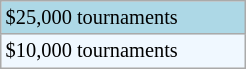<table class="wikitable" style="font-size:85%; width:13%;">
<tr style="background:lightblue;">
<td>$25,000 tournaments</td>
</tr>
<tr style="background:#f0f8ff;">
<td>$10,000 tournaments</td>
</tr>
</table>
